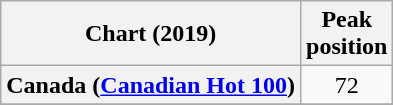<table class="wikitable sortable plainrowheaders" style="text-align:center">
<tr>
<th scope="col">Chart (2019)</th>
<th scope="col">Peak<br>position</th>
</tr>
<tr>
<th scope="row">Canada (<a href='#'>Canadian Hot 100</a>)</th>
<td>72</td>
</tr>
<tr>
</tr>
<tr>
</tr>
</table>
